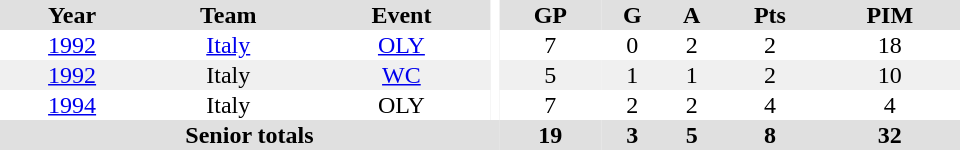<table border="0" cellpadding="1" cellspacing="0" ID="Table3" style="text-align:center; width:40em">
<tr bgcolor="#e0e0e0">
<th>Year</th>
<th>Team</th>
<th>Event</th>
<th rowspan="102" bgcolor="#ffffff"></th>
<th>GP</th>
<th>G</th>
<th>A</th>
<th>Pts</th>
<th>PIM</th>
</tr>
<tr>
<td><a href='#'>1992</a></td>
<td><a href='#'>Italy</a></td>
<td><a href='#'>OLY</a></td>
<td>7</td>
<td>0</td>
<td>2</td>
<td>2</td>
<td>18</td>
</tr>
<tr bgcolor="#f0f0f0">
<td><a href='#'>1992</a></td>
<td>Italy</td>
<td><a href='#'>WC</a></td>
<td>5</td>
<td>1</td>
<td>1</td>
<td>2</td>
<td>10</td>
</tr>
<tr>
<td><a href='#'>1994</a></td>
<td>Italy</td>
<td>OLY</td>
<td>7</td>
<td>2</td>
<td>2</td>
<td>4</td>
<td>4</td>
</tr>
<tr bgcolor="#e0e0e0">
<th colspan="4">Senior totals</th>
<th>19</th>
<th>3</th>
<th>5</th>
<th>8</th>
<th>32</th>
</tr>
</table>
